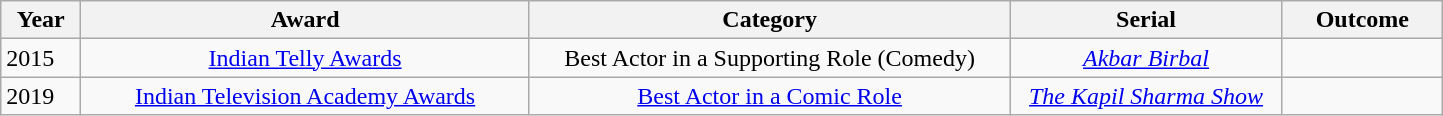<table class="wikitable sortable">
<tr>
<th width=5%>Year</th>
<th style="width:28%;">Award</th>
<th style="width:30%;">Category</th>
<th style="width:17%;">Serial</th>
<th style="width:10%;">Outcome</th>
</tr>
<tr>
<td>2015</td>
<td style="text-align:center;"><a href='#'>Indian Telly Awards</a></td>
<td style="text-align:center;">Best Actor in a Supporting Role (Comedy)</td>
<td style="text-align:center;"><em><a href='#'>Akbar Birbal</a></em></td>
<td></td>
</tr>
<tr>
<td>2019</td>
<td style="text-align:center;"><a href='#'>Indian Television Academy Awards</a></td>
<td style="text-align:center;"><a href='#'>Best Actor in a Comic Role</a></td>
<td style="text-align:center;"><em><a href='#'>The Kapil Sharma Show</a></em></td>
<td></td>
</tr>
</table>
